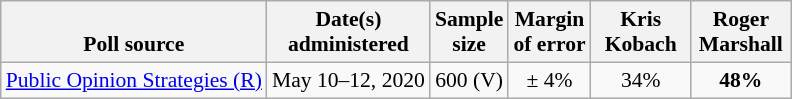<table class="wikitable" style="font-size:90%;text-align:center;">
<tr valign=bottom>
<th>Poll source</th>
<th>Date(s)<br>administered</th>
<th>Sample<br>size</th>
<th>Margin<br>of error</th>
<th style="width:60px;">Kris Kobach</th>
<th style="width:60px;">Roger Marshall</th>
</tr>
<tr>
<td style="text-align:left;"><a href='#'>Public Opinion Strategies (R)</a></td>
<td>May 10–12, 2020</td>
<td>600 (V)</td>
<td>±  4%</td>
<td>34%</td>
<td><strong>48%</strong></td>
</tr>
</table>
